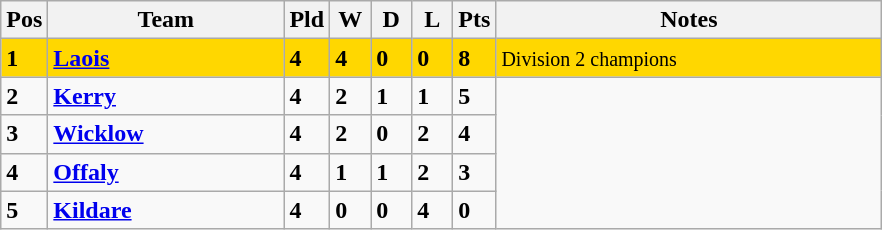<table class="wikitable" style="text-align: centre;">
<tr>
<th width=20>Pos</th>
<th width=150>Team</th>
<th width=20>Pld</th>
<th width=20>W</th>
<th width=20>D</th>
<th width=20>L</th>
<th width=20>Pts</th>
<th width=250>Notes</th>
</tr>
<tr style="background:gold;">
<td><strong>1</strong></td>
<td align=left><strong> <a href='#'>Laois</a> </strong></td>
<td><strong>4</strong></td>
<td><strong>4</strong></td>
<td><strong>0</strong></td>
<td><strong>0</strong></td>
<td><strong>8</strong></td>
<td><small> Division 2 champions</small></td>
</tr>
<tr>
<td><strong>2</strong></td>
<td align=left><strong> <a href='#'>Kerry</a> </strong></td>
<td><strong>4</strong></td>
<td><strong>2</strong></td>
<td><strong>1</strong></td>
<td><strong>1</strong></td>
<td><strong>5</strong></td>
</tr>
<tr>
<td><strong>3</strong></td>
<td align=left><strong> <a href='#'>Wicklow</a> </strong></td>
<td><strong>4</strong></td>
<td><strong>2</strong></td>
<td><strong>0</strong></td>
<td><strong>2</strong></td>
<td><strong>4</strong></td>
</tr>
<tr>
<td><strong>4</strong></td>
<td align=left><strong> <a href='#'>Offaly</a> </strong></td>
<td><strong>4</strong></td>
<td><strong>1</strong></td>
<td><strong>1</strong></td>
<td><strong>2</strong></td>
<td><strong>3</strong></td>
</tr>
<tr>
<td><strong>5</strong></td>
<td align=left><strong> <a href='#'>Kildare</a> </strong></td>
<td><strong>4</strong></td>
<td><strong>0</strong></td>
<td><strong>0</strong></td>
<td><strong>4</strong></td>
<td><strong>0</strong></td>
</tr>
</table>
